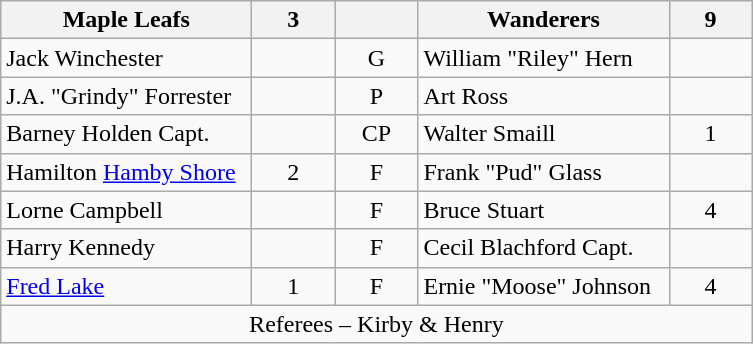<table class="wikitable" style="text-align:center;">
<tr>
<th style="width:10em">Maple Leafs</th>
<th style="width:3em">3</th>
<th style="width:3em"></th>
<th style="width:10em">Wanderers</th>
<th style="width:3em">9</th>
</tr>
<tr>
<td align="left">Jack Winchester</td>
<td></td>
<td>G</td>
<td align="left">William "Riley" Hern</td>
<td></td>
</tr>
<tr>
<td align="left">J.A. "Grindy" Forrester</td>
<td></td>
<td>P</td>
<td align="left">Art Ross</td>
<td></td>
</tr>
<tr>
<td align="left">Barney Holden Capt.</td>
<td></td>
<td>CP</td>
<td align="left">Walter Smaill</td>
<td>1</td>
</tr>
<tr>
<td align="left">Hamilton <a href='#'>Hamby Shore</a></td>
<td>2</td>
<td>F</td>
<td align="left">Frank "Pud" Glass</td>
<td></td>
</tr>
<tr>
<td align="left">Lorne Campbell</td>
<td></td>
<td>F</td>
<td align="left">Bruce Stuart</td>
<td>4</td>
</tr>
<tr>
<td align="left">Harry Kennedy</td>
<td></td>
<td>F</td>
<td align="left">Cecil Blachford Capt.</td>
<td></td>
</tr>
<tr>
<td align="left"><a href='#'>Fred Lake</a></td>
<td>1</td>
<td>F</td>
<td align="left">Ernie "Moose" Johnson</td>
<td>4</td>
</tr>
<tr>
<td colspan="5">Referees – Kirby & Henry</td>
</tr>
</table>
